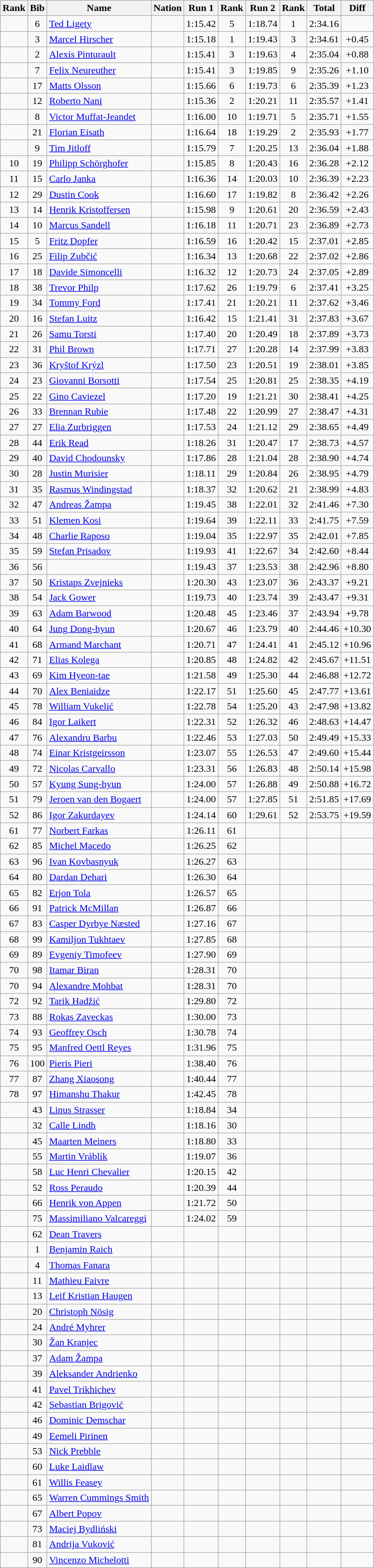<table class="wikitable sortable" style="text-align:center">
<tr>
<th>Rank</th>
<th>Bib</th>
<th>Name</th>
<th>Nation</th>
<th>Run 1</th>
<th>Rank</th>
<th>Run 2</th>
<th>Rank</th>
<th>Total</th>
<th>Diff</th>
</tr>
<tr>
<td></td>
<td>6</td>
<td align=left><a href='#'>Ted Ligety</a></td>
<td align=left></td>
<td>1:15.42</td>
<td>5</td>
<td>1:18.74</td>
<td>1</td>
<td>2:34.16</td>
<td></td>
</tr>
<tr>
<td></td>
<td>3</td>
<td align=left><a href='#'>Marcel Hirscher</a></td>
<td align=left></td>
<td>1:15.18</td>
<td>1</td>
<td>1:19.43</td>
<td>3</td>
<td>2:34.61</td>
<td>+0.45</td>
</tr>
<tr>
<td></td>
<td>2</td>
<td align=left><a href='#'>Alexis Pinturault</a></td>
<td align=left></td>
<td>1:15.41</td>
<td>3</td>
<td>1:19.63</td>
<td>4</td>
<td>2:35.04</td>
<td>+0.88</td>
</tr>
<tr>
<td></td>
<td>7</td>
<td align=left><a href='#'>Felix Neureuther</a></td>
<td align=left></td>
<td>1:15.41</td>
<td>3</td>
<td>1:19.85</td>
<td>9</td>
<td>2:35.26</td>
<td>+1.10</td>
</tr>
<tr>
<td></td>
<td>17</td>
<td align=left><a href='#'>Matts Olsson</a></td>
<td align=left></td>
<td>1:15.66</td>
<td>6</td>
<td>1:19.73</td>
<td>6</td>
<td>2:35.39</td>
<td>+1.23</td>
</tr>
<tr>
<td></td>
<td>12</td>
<td align=left><a href='#'>Roberto Nani</a></td>
<td align=left></td>
<td>1:15.36</td>
<td>2</td>
<td>1:20.21</td>
<td>11</td>
<td>2:35.57</td>
<td>+1.41</td>
</tr>
<tr>
<td></td>
<td>8</td>
<td align=left><a href='#'>Victor Muffat-Jeandet</a></td>
<td align=left></td>
<td>1:16.00</td>
<td>10</td>
<td>1:19.71</td>
<td>5</td>
<td>2:35.71</td>
<td>+1.55</td>
</tr>
<tr>
<td></td>
<td>21</td>
<td align=left><a href='#'>Florian Eisath</a></td>
<td align=left></td>
<td>1:16.64</td>
<td>18</td>
<td>1:19.29</td>
<td>2</td>
<td>2:35.93</td>
<td>+1.77</td>
</tr>
<tr>
<td></td>
<td>9</td>
<td align=left><a href='#'>Tim Jitloff</a></td>
<td align=left></td>
<td>1:15.79</td>
<td>7</td>
<td>1:20.25</td>
<td>13</td>
<td>2:36.04</td>
<td>+1.88</td>
</tr>
<tr>
<td>10</td>
<td>19</td>
<td align=left><a href='#'>Philipp Schörghofer</a></td>
<td align=left></td>
<td>1:15.85</td>
<td>8</td>
<td>1:20.43</td>
<td>16</td>
<td>2:36.28</td>
<td>+2.12</td>
</tr>
<tr>
<td>11</td>
<td>15</td>
<td align=left><a href='#'>Carlo Janka</a></td>
<td align=left></td>
<td>1:16.36</td>
<td>14</td>
<td>1:20.03</td>
<td>10</td>
<td>2:36.39</td>
<td>+2.23</td>
</tr>
<tr>
<td>12</td>
<td>29</td>
<td align=left><a href='#'>Dustin Cook</a></td>
<td align=left></td>
<td>1:16.60</td>
<td>17</td>
<td>1:19.82</td>
<td>8</td>
<td>2:36.42</td>
<td>+2.26</td>
</tr>
<tr>
<td>13</td>
<td>14</td>
<td align=left><a href='#'>Henrik Kristoffersen</a></td>
<td align=left></td>
<td>1:15.98</td>
<td>9</td>
<td>1:20.61</td>
<td>20</td>
<td>2:36.59</td>
<td>+2.43</td>
</tr>
<tr>
<td>14</td>
<td>10</td>
<td align=left><a href='#'>Marcus Sandell</a></td>
<td align=left></td>
<td>1:16.18</td>
<td>11</td>
<td>1:20.71</td>
<td>23</td>
<td>2:36.89</td>
<td>+2.73</td>
</tr>
<tr>
<td>15</td>
<td>5</td>
<td align=left><a href='#'>Fritz Dopfer</a></td>
<td align=left></td>
<td>1:16.59</td>
<td>16</td>
<td>1:20.42</td>
<td>15</td>
<td>2:37.01</td>
<td>+2.85</td>
</tr>
<tr>
<td>16</td>
<td>25</td>
<td align=left><a href='#'>Filip Zubčić</a></td>
<td align=left></td>
<td>1:16.34</td>
<td>13</td>
<td>1:20.68</td>
<td>22</td>
<td>2:37.02</td>
<td>+2.86</td>
</tr>
<tr>
<td>17</td>
<td>18</td>
<td align=left><a href='#'>Davide Simoncelli</a></td>
<td align=left></td>
<td>1:16.32</td>
<td>12</td>
<td>1:20.73</td>
<td>24</td>
<td>2:37.05</td>
<td>+2.89</td>
</tr>
<tr>
<td>18</td>
<td>38</td>
<td align=left><a href='#'>Trevor Philp</a></td>
<td align=left></td>
<td>1:17.62</td>
<td>26</td>
<td>1:19.79</td>
<td>6</td>
<td>2:37.41</td>
<td>+3.25</td>
</tr>
<tr>
<td>19</td>
<td>34</td>
<td align=left><a href='#'>Tommy Ford</a></td>
<td align=left></td>
<td>1:17.41</td>
<td>21</td>
<td>1:20.21</td>
<td>11</td>
<td>2:37.62</td>
<td>+3.46</td>
</tr>
<tr>
<td>20</td>
<td>16</td>
<td align=left><a href='#'>Stefan Luitz</a></td>
<td align=left></td>
<td>1:16.42</td>
<td>15</td>
<td>1:21.41</td>
<td>31</td>
<td>2:37.83</td>
<td>+3.67</td>
</tr>
<tr>
<td>21</td>
<td>26</td>
<td align=left><a href='#'>Samu Torsti</a></td>
<td align=left></td>
<td>1:17.40</td>
<td>20</td>
<td>1:20.49</td>
<td>18</td>
<td>2:37.89</td>
<td>+3.73</td>
</tr>
<tr>
<td>22</td>
<td>31</td>
<td align=left><a href='#'>Phil Brown</a></td>
<td align=left></td>
<td>1:17.71</td>
<td>27</td>
<td>1:20.28</td>
<td>14</td>
<td>2:37.99</td>
<td>+3.83</td>
</tr>
<tr>
<td>23</td>
<td>36</td>
<td align=left><a href='#'>Kryštof Krýzl</a></td>
<td align=left></td>
<td>1:17.50</td>
<td>23</td>
<td>1:20.51</td>
<td>19</td>
<td>2:38.01</td>
<td>+3.85</td>
</tr>
<tr>
<td>24</td>
<td>23</td>
<td align=left><a href='#'>Giovanni Borsotti</a></td>
<td align=left></td>
<td>1:17.54</td>
<td>25</td>
<td>1:20.81</td>
<td>25</td>
<td>2:38.35</td>
<td>+4.19</td>
</tr>
<tr>
<td>25</td>
<td>22</td>
<td align=left><a href='#'>Gino Caviezel</a></td>
<td align=left></td>
<td>1:17.20</td>
<td>19</td>
<td>1:21.21</td>
<td>30</td>
<td>2:38.41</td>
<td>+4.25</td>
</tr>
<tr>
<td>26</td>
<td>33</td>
<td align=left><a href='#'>Brennan Rubie</a></td>
<td align=left></td>
<td>1:17.48</td>
<td>22</td>
<td>1:20.99</td>
<td>27</td>
<td>2:38.47</td>
<td>+4.31</td>
</tr>
<tr>
<td>27</td>
<td>27</td>
<td align=left><a href='#'>Elia Zurbriggen</a></td>
<td align=left></td>
<td>1:17.53</td>
<td>24</td>
<td>1:21.12</td>
<td>29</td>
<td>2:38.65</td>
<td>+4.49</td>
</tr>
<tr>
<td>28</td>
<td>44</td>
<td align=left><a href='#'>Erik Read</a></td>
<td align=left></td>
<td>1:18.26</td>
<td>31</td>
<td>1:20.47</td>
<td>17</td>
<td>2:38.73</td>
<td>+4.57</td>
</tr>
<tr>
<td>29</td>
<td>40</td>
<td align=left><a href='#'>David Chodounsky</a></td>
<td align=left></td>
<td>1:17.86</td>
<td>28</td>
<td>1:21.04</td>
<td>28</td>
<td>2:38.90</td>
<td>+4.74</td>
</tr>
<tr>
<td>30</td>
<td>28</td>
<td align=left><a href='#'>Justin Murisier</a></td>
<td align=left></td>
<td>1:18.11</td>
<td>29</td>
<td>1:20.84</td>
<td>26</td>
<td>2:38.95</td>
<td>+4.79</td>
</tr>
<tr>
<td>31</td>
<td>35</td>
<td align=left><a href='#'>Rasmus Windingstad</a></td>
<td align=left></td>
<td>1:18.37</td>
<td>32</td>
<td>1:20.62</td>
<td>21</td>
<td>2:38.99</td>
<td>+4.83</td>
</tr>
<tr>
<td>32</td>
<td>47</td>
<td align=left><a href='#'>Andreas Žampa</a></td>
<td align=left></td>
<td>1:19.45</td>
<td>38</td>
<td>1:22.01</td>
<td>32</td>
<td>2:41.46</td>
<td>+7.30</td>
</tr>
<tr>
<td>33</td>
<td>51</td>
<td align=left><a href='#'>Klemen Kosi</a></td>
<td align=left></td>
<td>1:19.64</td>
<td>39</td>
<td>1:22.11</td>
<td>33</td>
<td>2:41.75</td>
<td>+7.59</td>
</tr>
<tr>
<td>34</td>
<td>48</td>
<td align=left><a href='#'>Charlie Raposo</a></td>
<td align=left></td>
<td>1:19.04</td>
<td>35</td>
<td>1:22.97</td>
<td>35</td>
<td>2:42.01</td>
<td>+7.85</td>
</tr>
<tr>
<td>35</td>
<td>59</td>
<td align=left><a href='#'>Stefan Prisadov</a></td>
<td align=left></td>
<td>1:19.93</td>
<td>41</td>
<td>1:22.67</td>
<td>34</td>
<td>2:42.60</td>
<td>+8.44</td>
</tr>
<tr>
<td>36</td>
<td>56</td>
<td align=left></td>
<td align=left></td>
<td>1:19.43</td>
<td>37</td>
<td>1:23.53</td>
<td>38</td>
<td>2:42.96</td>
<td>+8.80</td>
</tr>
<tr>
<td>37</td>
<td>50</td>
<td align=left><a href='#'>Kristaps Zvejnieks</a></td>
<td align=left></td>
<td>1:20.30</td>
<td>43</td>
<td>1:23.07</td>
<td>36</td>
<td>2:43.37</td>
<td>+9.21</td>
</tr>
<tr>
<td>38</td>
<td>54</td>
<td align=left><a href='#'>Jack Gower</a></td>
<td align=left></td>
<td>1:19.73</td>
<td>40</td>
<td>1:23.74</td>
<td>39</td>
<td>2:43.47</td>
<td>+9.31</td>
</tr>
<tr>
<td>39</td>
<td>63</td>
<td align=left><a href='#'>Adam Barwood</a></td>
<td align=left></td>
<td>1:20.48</td>
<td>45</td>
<td>1:23.46</td>
<td>37</td>
<td>2:43.94</td>
<td>+9.78</td>
</tr>
<tr>
<td>40</td>
<td>64</td>
<td align=left><a href='#'>Jung Dong-hyun</a></td>
<td align=left></td>
<td>1:20.67</td>
<td>46</td>
<td>1:23.79</td>
<td>40</td>
<td>2:44.46</td>
<td>+10.30</td>
</tr>
<tr>
<td>41</td>
<td>68</td>
<td align=left><a href='#'>Armand Marchant</a></td>
<td align=left></td>
<td>1:20.71</td>
<td>47</td>
<td>1:24.41</td>
<td>41</td>
<td>2:45.12</td>
<td>+10.96</td>
</tr>
<tr>
<td>42</td>
<td>71</td>
<td align=left><a href='#'>Elias Kolega</a></td>
<td align=left></td>
<td>1:20.85</td>
<td>48</td>
<td>1:24.82</td>
<td>42</td>
<td>2:45.67</td>
<td>+11.51</td>
</tr>
<tr>
<td>43</td>
<td>69</td>
<td align=left><a href='#'>Kim Hyeon-tae</a></td>
<td align=left></td>
<td>1:21.58</td>
<td>49</td>
<td>1:25.30</td>
<td>44</td>
<td>2:46.88</td>
<td>+12.72</td>
</tr>
<tr>
<td>44</td>
<td>70</td>
<td align=left><a href='#'>Alex Beniaidze</a></td>
<td align=left></td>
<td>1:22.17</td>
<td>51</td>
<td>1:25.60</td>
<td>45</td>
<td>2:47.77</td>
<td>+13.61</td>
</tr>
<tr>
<td>45</td>
<td>78</td>
<td align=left><a href='#'>William Vukelić</a></td>
<td align=left></td>
<td>1:22.78</td>
<td>54</td>
<td>1:25.20</td>
<td>43</td>
<td>2:47.98</td>
<td>+13.82</td>
</tr>
<tr>
<td>46</td>
<td>84</td>
<td align=left><a href='#'>Igor Laikert</a></td>
<td align=left></td>
<td>1:22.31</td>
<td>52</td>
<td>1:26.32</td>
<td>46</td>
<td>2:48.63</td>
<td>+14.47</td>
</tr>
<tr>
<td>47</td>
<td>76</td>
<td align=left><a href='#'>Alexandru Barbu</a></td>
<td align=left></td>
<td>1:22.46</td>
<td>53</td>
<td>1:27.03</td>
<td>50</td>
<td>2:49.49</td>
<td>+15.33</td>
</tr>
<tr>
<td>48</td>
<td>74</td>
<td align=left><a href='#'>Einar Kristgeirsson</a></td>
<td align=left></td>
<td>1:23.07</td>
<td>55</td>
<td>1:26.53</td>
<td>47</td>
<td>2:49.60</td>
<td>+15.44</td>
</tr>
<tr>
<td>49</td>
<td>72</td>
<td align=left><a href='#'>Nicolas Carvallo</a></td>
<td align=left></td>
<td>1:23.31</td>
<td>56</td>
<td>1:26.83</td>
<td>48</td>
<td>2:50.14</td>
<td>+15.98</td>
</tr>
<tr>
<td>50</td>
<td>57</td>
<td align=left><a href='#'>Kyung Sung-hyun</a></td>
<td align=left></td>
<td>1:24.00</td>
<td>57</td>
<td>1:26.88</td>
<td>49</td>
<td>2:50.88</td>
<td>+16.72</td>
</tr>
<tr>
<td>51</td>
<td>79</td>
<td align=left><a href='#'>Jeroen van den Bogaert</a></td>
<td align=left></td>
<td>1:24.00</td>
<td>57</td>
<td>1:27.85</td>
<td>51</td>
<td>2:51.85</td>
<td>+17.69</td>
</tr>
<tr>
<td>52</td>
<td>86</td>
<td align=left><a href='#'>Igor Zakurdayev</a></td>
<td align=left></td>
<td>1:24.14</td>
<td>60</td>
<td>1:29.61</td>
<td>52</td>
<td>2:53.75</td>
<td>+19.59</td>
</tr>
<tr>
<td>61</td>
<td>77</td>
<td align=left><a href='#'>Norbert Farkas</a></td>
<td align=left></td>
<td>1:26.11</td>
<td>61</td>
<td></td>
<td></td>
<td></td>
<td></td>
</tr>
<tr>
<td>62</td>
<td>85</td>
<td align=left><a href='#'>Michel Macedo</a></td>
<td align=left></td>
<td>1:26.25</td>
<td>62</td>
<td></td>
<td></td>
<td></td>
<td></td>
</tr>
<tr>
<td>63</td>
<td>96</td>
<td align=left><a href='#'>Ivan Kovbasnyuk</a></td>
<td align=left></td>
<td>1:26.27</td>
<td>63</td>
<td></td>
<td></td>
<td></td>
<td></td>
</tr>
<tr>
<td>64</td>
<td>80</td>
<td align=left><a href='#'>Dardan Dehari</a></td>
<td align=left></td>
<td>1:26.30</td>
<td>64</td>
<td></td>
<td></td>
<td></td>
<td></td>
</tr>
<tr>
<td>65</td>
<td>82</td>
<td align=left><a href='#'>Erjon Tola</a></td>
<td align=left></td>
<td>1:26.57</td>
<td>65</td>
<td></td>
<td></td>
<td></td>
<td></td>
</tr>
<tr>
<td>66</td>
<td>91</td>
<td align=left><a href='#'>Patrick McMillan</a></td>
<td align=left></td>
<td>1:26.87</td>
<td>66</td>
<td></td>
<td></td>
<td></td>
<td></td>
</tr>
<tr>
<td>67</td>
<td>83</td>
<td align=left><a href='#'>Casper Dyrbye Næsted</a></td>
<td align=left></td>
<td>1:27.16</td>
<td>67</td>
<td></td>
<td></td>
<td></td>
<td></td>
</tr>
<tr>
<td>68</td>
<td>99</td>
<td align=left><a href='#'>Kamiljon Tukhtaev</a></td>
<td align=left></td>
<td>1:27.85</td>
<td>68</td>
<td></td>
<td></td>
<td></td>
<td></td>
</tr>
<tr>
<td>69</td>
<td>89</td>
<td align=left><a href='#'>Evgeniy Timofeev</a></td>
<td align=left></td>
<td>1:27.90</td>
<td>69</td>
<td></td>
<td></td>
<td></td>
<td></td>
</tr>
<tr>
<td>70</td>
<td>98</td>
<td align=left><a href='#'>Itamar Biran</a></td>
<td align=left></td>
<td>1:28.31</td>
<td>70</td>
<td></td>
<td></td>
<td></td>
<td></td>
</tr>
<tr>
<td>70</td>
<td>94</td>
<td align=left><a href='#'>Alexandre Mohbat</a></td>
<td align=left></td>
<td>1:28.31</td>
<td>70</td>
<td></td>
<td></td>
<td></td>
<td></td>
</tr>
<tr>
<td>72</td>
<td>92</td>
<td align=left><a href='#'>Tarik Hadžić</a></td>
<td align=left></td>
<td>1:29.80</td>
<td>72</td>
<td></td>
<td></td>
<td></td>
<td></td>
</tr>
<tr>
<td>73</td>
<td>88</td>
<td align=left><a href='#'>Rokas Zaveckas</a></td>
<td align=left></td>
<td>1:30.00</td>
<td>73</td>
<td></td>
<td></td>
<td></td>
<td></td>
</tr>
<tr>
<td>74</td>
<td>93</td>
<td align=left><a href='#'>Geoffrey Osch</a></td>
<td align=left></td>
<td>1:30.78</td>
<td>74</td>
<td></td>
<td></td>
<td></td>
<td></td>
</tr>
<tr>
<td>75</td>
<td>95</td>
<td align=left><a href='#'>Manfred Oettl Reyes</a></td>
<td align=left></td>
<td>1:31.96</td>
<td>75</td>
<td></td>
<td></td>
<td></td>
<td></td>
</tr>
<tr>
<td>76</td>
<td>100</td>
<td align=left><a href='#'>Pieris Pieri</a></td>
<td align=left></td>
<td>1:38.40</td>
<td>76</td>
<td></td>
<td></td>
<td></td>
<td></td>
</tr>
<tr>
<td>77</td>
<td>87</td>
<td align=left><a href='#'>Zhang Xiaosong</a></td>
<td align=left></td>
<td>1:40.44</td>
<td>77</td>
<td></td>
<td></td>
<td></td>
<td></td>
</tr>
<tr>
<td>78</td>
<td>97</td>
<td align=left><a href='#'>Himanshu Thakur</a></td>
<td align=left></td>
<td>1:42.45</td>
<td>78</td>
<td></td>
<td></td>
<td></td>
<td></td>
</tr>
<tr>
<td></td>
<td>43</td>
<td align=left><a href='#'>Linus Strasser</a></td>
<td align=left></td>
<td>1:18.84</td>
<td>34</td>
<td></td>
<td></td>
<td></td>
<td></td>
</tr>
<tr>
<td></td>
<td>32</td>
<td align=left><a href='#'>Calle Lindh</a></td>
<td align=left></td>
<td>1:18.16</td>
<td>30</td>
<td></td>
<td></td>
<td></td>
<td></td>
</tr>
<tr>
<td></td>
<td>45</td>
<td align=left><a href='#'>Maarten Meiners</a></td>
<td align=left></td>
<td>1:18.80</td>
<td>33</td>
<td></td>
<td></td>
<td></td>
<td></td>
</tr>
<tr>
<td></td>
<td>55</td>
<td align=left><a href='#'>Martin Vráblík</a></td>
<td align=left></td>
<td>1:19.07</td>
<td>36</td>
<td></td>
<td></td>
<td></td>
<td></td>
</tr>
<tr>
<td></td>
<td>58</td>
<td align=left><a href='#'>Luc Henri Chevalier</a></td>
<td align=left></td>
<td>1:20.15</td>
<td>42</td>
<td></td>
<td></td>
<td></td>
<td></td>
</tr>
<tr>
<td></td>
<td>52</td>
<td align=left><a href='#'>Ross Peraudo</a></td>
<td align=left></td>
<td>1:20.39</td>
<td>44</td>
<td></td>
<td></td>
<td></td>
<td></td>
</tr>
<tr>
<td></td>
<td>66</td>
<td align=left><a href='#'>Henrik von Appen</a></td>
<td align=left></td>
<td>1:21.72</td>
<td>50</td>
<td></td>
<td></td>
<td></td>
<td></td>
</tr>
<tr>
<td></td>
<td>75</td>
<td align=left><a href='#'>Massimiliano Valcareggi</a></td>
<td align=left></td>
<td>1:24.02</td>
<td>59</td>
<td></td>
<td></td>
<td></td>
<td></td>
</tr>
<tr>
<td></td>
<td>62</td>
<td align=left><a href='#'>Dean Travers</a></td>
<td align=left></td>
<td></td>
<td></td>
<td></td>
<td></td>
<td></td>
<td></td>
</tr>
<tr>
<td></td>
<td>1</td>
<td align=left><a href='#'>Benjamin Raich</a></td>
<td align=left></td>
<td></td>
<td></td>
<td></td>
<td></td>
<td></td>
<td></td>
</tr>
<tr>
<td></td>
<td>4</td>
<td align=left><a href='#'>Thomas Fanara</a></td>
<td align=left></td>
<td></td>
<td></td>
<td></td>
<td></td>
<td></td>
<td></td>
</tr>
<tr>
<td></td>
<td>11</td>
<td align=left><a href='#'>Mathieu Faivre</a></td>
<td align=left></td>
<td></td>
<td></td>
<td></td>
<td></td>
<td></td>
<td></td>
</tr>
<tr>
<td></td>
<td>13</td>
<td align=left><a href='#'>Leif Kristian Haugen</a></td>
<td align=left></td>
<td></td>
<td></td>
<td></td>
<td></td>
<td></td>
<td></td>
</tr>
<tr>
<td></td>
<td>20</td>
<td align=left><a href='#'>Christoph Nösig</a></td>
<td align=left></td>
<td></td>
<td></td>
<td></td>
<td></td>
<td></td>
<td></td>
</tr>
<tr>
<td></td>
<td>24</td>
<td align=left><a href='#'>André Myhrer</a></td>
<td align=left></td>
<td></td>
<td></td>
<td></td>
<td></td>
<td></td>
<td></td>
</tr>
<tr>
<td></td>
<td>30</td>
<td align=left><a href='#'>Žan Kranjec</a></td>
<td align=left></td>
<td></td>
<td></td>
<td></td>
<td></td>
<td></td>
<td></td>
</tr>
<tr>
<td></td>
<td>37</td>
<td align=left><a href='#'>Adam Žampa</a></td>
<td align=left></td>
<td></td>
<td></td>
<td></td>
<td></td>
<td></td>
<td></td>
</tr>
<tr>
<td></td>
<td>39</td>
<td align=left><a href='#'>Aleksander Andrienko</a></td>
<td align=left></td>
<td></td>
<td></td>
<td></td>
<td></td>
<td></td>
<td></td>
</tr>
<tr>
<td></td>
<td>41</td>
<td align=left><a href='#'>Pavel Trikhichev</a></td>
<td align=left></td>
<td></td>
<td></td>
<td></td>
<td></td>
<td></td>
<td></td>
</tr>
<tr>
<td></td>
<td>42</td>
<td align=left><a href='#'>Sebastian Brigović</a></td>
<td align=left></td>
<td></td>
<td></td>
<td></td>
<td></td>
<td></td>
<td></td>
</tr>
<tr>
<td></td>
<td>46</td>
<td align=left><a href='#'>Dominic Demschar</a></td>
<td align=left></td>
<td></td>
<td></td>
<td></td>
<td></td>
<td></td>
<td></td>
</tr>
<tr>
<td></td>
<td>49</td>
<td align=left><a href='#'>Eemeli Pirinen</a></td>
<td align=left></td>
<td></td>
<td></td>
<td></td>
<td></td>
<td></td>
<td></td>
</tr>
<tr>
<td></td>
<td>53</td>
<td align=left><a href='#'>Nick Prebble</a></td>
<td align=left></td>
<td></td>
<td></td>
<td></td>
<td></td>
<td></td>
<td></td>
</tr>
<tr>
<td></td>
<td>60</td>
<td align=left><a href='#'>Luke Laidlaw</a></td>
<td align=left></td>
<td></td>
<td></td>
<td></td>
<td></td>
<td></td>
<td></td>
</tr>
<tr>
<td></td>
<td>61</td>
<td align=left><a href='#'>Willis Feasey</a></td>
<td align=left></td>
<td></td>
<td></td>
<td></td>
<td></td>
<td></td>
<td></td>
</tr>
<tr>
<td></td>
<td>65</td>
<td align=left><a href='#'>Warren Cummings Smith</a></td>
<td align=left></td>
<td></td>
<td></td>
<td></td>
<td></td>
<td></td>
<td></td>
</tr>
<tr>
<td></td>
<td>67</td>
<td align=left><a href='#'>Albert Popov</a></td>
<td align=left></td>
<td></td>
<td></td>
<td></td>
<td></td>
<td></td>
<td></td>
</tr>
<tr>
<td></td>
<td>73</td>
<td align=left><a href='#'>Maciej Bydliński</a></td>
<td align=left></td>
<td></td>
<td></td>
<td></td>
<td></td>
<td></td>
<td></td>
</tr>
<tr>
<td></td>
<td>81</td>
<td align=left><a href='#'>Andrija Vuković</a></td>
<td align=left></td>
<td></td>
<td></td>
<td></td>
<td></td>
<td></td>
<td></td>
</tr>
<tr>
<td></td>
<td>90</td>
<td align=left><a href='#'>Vincenzo Michelotti</a></td>
<td align=left></td>
<td></td>
<td></td>
<td></td>
<td></td>
<td></td>
<td></td>
</tr>
</table>
